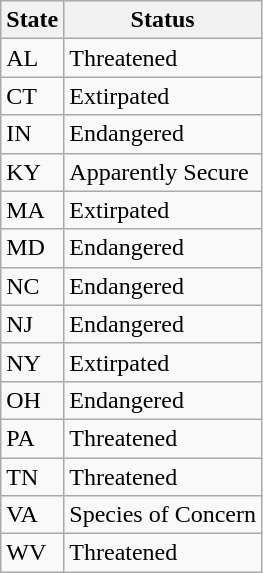<table class="wikitable">
<tr>
<th>State</th>
<th>Status</th>
</tr>
<tr>
<td>AL</td>
<td>Threatened</td>
</tr>
<tr>
<td>CT</td>
<td>Extirpated</td>
</tr>
<tr>
<td>IN</td>
<td>Endangered</td>
</tr>
<tr>
<td>KY</td>
<td>Apparently Secure</td>
</tr>
<tr>
<td>MA</td>
<td>Extirpated</td>
</tr>
<tr>
<td>MD</td>
<td>Endangered</td>
</tr>
<tr>
<td>NC</td>
<td>Endangered</td>
</tr>
<tr>
<td>NJ</td>
<td>Endangered</td>
</tr>
<tr>
<td>NY</td>
<td>Extirpated</td>
</tr>
<tr>
<td>OH</td>
<td>Endangered</td>
</tr>
<tr>
<td>PA</td>
<td>Threatened</td>
</tr>
<tr>
<td>TN</td>
<td>Threatened</td>
</tr>
<tr>
<td>VA</td>
<td>Species of Concern</td>
</tr>
<tr>
<td>WV</td>
<td>Threatened</td>
</tr>
</table>
